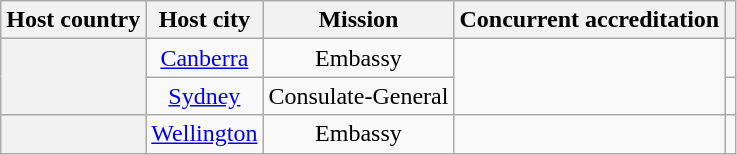<table class="wikitable plainrowheaders" style="text-align:center;">
<tr>
<th scope="col">Host country</th>
<th scope="col">Host city</th>
<th scope="col">Mission</th>
<th scope="col">Concurrent accreditation</th>
<th scope="col"></th>
</tr>
<tr>
<th scope="row" rowspan="2"></th>
<td><a href='#'>Canberra</a></td>
<td>Embassy</td>
<td rowspan="2"></td>
<td></td>
</tr>
<tr>
<td><a href='#'>Sydney</a></td>
<td>Consulate-General</td>
<td></td>
</tr>
<tr>
<th scope="row"></th>
<td><a href='#'>Wellington</a></td>
<td>Embassy</td>
<td></td>
<td></td>
</tr>
</table>
